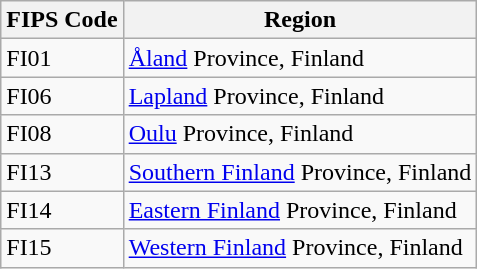<table class="wikitable">
<tr>
<th>FIPS Code</th>
<th>Region</th>
</tr>
<tr>
<td>FI01</td>
<td><a href='#'>Åland</a> Province, Finland</td>
</tr>
<tr>
<td>FI06</td>
<td><a href='#'>Lapland</a> Province, Finland</td>
</tr>
<tr>
<td>FI08</td>
<td><a href='#'>Oulu</a> Province, Finland</td>
</tr>
<tr>
<td>FI13</td>
<td><a href='#'>Southern Finland</a> Province, Finland</td>
</tr>
<tr>
<td>FI14</td>
<td><a href='#'>Eastern Finland</a> Province, Finland</td>
</tr>
<tr>
<td>FI15</td>
<td><a href='#'>Western Finland</a> Province, Finland</td>
</tr>
</table>
